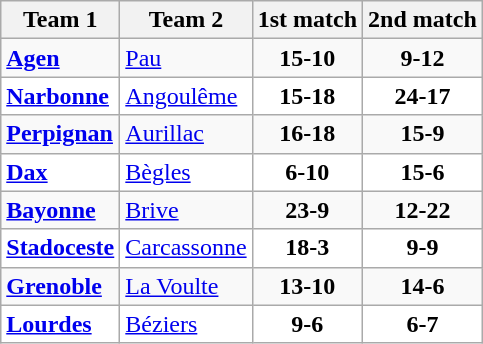<table class="wikitable">
<tr>
<th>Team 1</th>
<th>Team 2</th>
<th>1st match</th>
<th>2nd match</th>
</tr>
<tr>
<td><strong><a href='#'>Agen</a></strong></td>
<td><a href='#'>Pau</a></td>
<td align="center"><strong>15-10</strong></td>
<td align="center"><strong>9-12</strong></td>
</tr>
<tr bgcolor="white">
<td><strong><a href='#'>Narbonne</a></strong></td>
<td><a href='#'>Angoulême</a></td>
<td align="center"><strong>15-18</strong></td>
<td align="center"><strong>24-17</strong></td>
</tr>
<tr>
<td><strong><a href='#'>Perpignan</a></strong></td>
<td><a href='#'>Aurillac</a></td>
<td align="center"><strong>16-18</strong></td>
<td align="center"><strong>15-9</strong></td>
</tr>
<tr bgcolor="white">
<td><strong><a href='#'>Dax</a></strong></td>
<td><a href='#'>Bègles</a></td>
<td align="center"><strong>6-10</strong></td>
<td align="center"><strong>15-6</strong></td>
</tr>
<tr>
<td><strong><a href='#'>Bayonne</a></strong></td>
<td><a href='#'>Brive</a></td>
<td align="center"><strong>23-9</strong></td>
<td align="center"><strong>12-22</strong></td>
</tr>
<tr bgcolor="white">
<td><strong><a href='#'>Stadoceste</a></strong></td>
<td><a href='#'>Carcassonne</a></td>
<td align="center"><strong>18-3</strong></td>
<td align="center"><strong>9-9</strong></td>
</tr>
<tr>
<td><strong><a href='#'>Grenoble</a></strong></td>
<td><a href='#'>La Voulte</a></td>
<td align="center"><strong>13-10</strong></td>
<td align="center"><strong>14-6</strong></td>
</tr>
<tr bgcolor="white">
<td><strong><a href='#'>Lourdes</a></strong></td>
<td><a href='#'>Béziers</a></td>
<td align="center"><strong>9-6</strong></td>
<td align="center"><strong>6-7</strong></td>
</tr>
</table>
